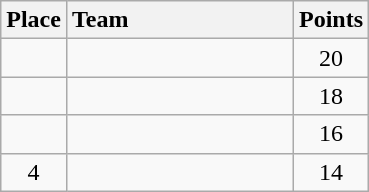<table class="wikitable" style="text-align:center; padding-bottom:0;">
<tr>
<th>Place</th>
<th style="width:9em; text-align:left;">Team</th>
<th>Points</th>
</tr>
<tr>
<td></td>
<td align=left></td>
<td>20</td>
</tr>
<tr>
<td></td>
<td align=left></td>
<td>18</td>
</tr>
<tr>
<td></td>
<td align=left></td>
<td>16</td>
</tr>
<tr>
<td>4</td>
<td align=left></td>
<td>14</td>
</tr>
</table>
